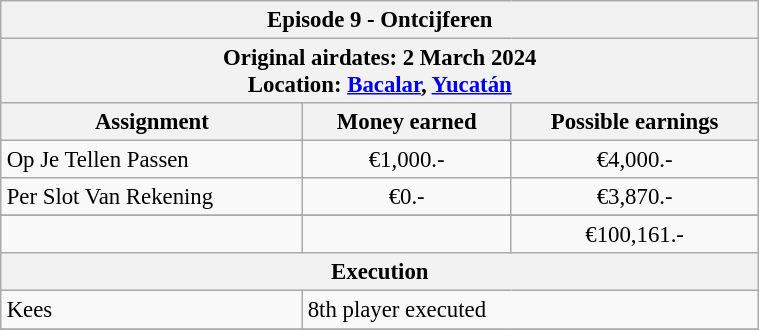<table class="wikitable" style="font-size: 95%; margin: 10px" align="right" width="40%">
<tr>
<th colspan=3>Episode 9 - Ontcijferen</th>
</tr>
<tr>
<th colspan=3>Original airdates: 2 March 2024<br>Location: <a href='#'>Bacalar</a>, <a href='#'>Yucatán</a></th>
</tr>
<tr>
<th>Assignment</th>
<th>Money earned</th>
<th>Possible earnings</th>
</tr>
<tr>
<td>Op Je Tellen Passen</td>
<td align="center">€1,000.-</td>
<td align="center">€4,000.-</td>
</tr>
<tr>
<td>Per Slot Van Rekening</td>
<td align="center">€0.-</td>
<td align="center">€3,870.-</td>
</tr>
<tr>
</tr>
<tr>
<td><strong></strong></td>
<td align="center"><strong></strong></td>
<td align="center">€100,161.-</td>
</tr>
<tr>
<th colspan=3>Execution</th>
</tr>
<tr>
<td>Kees</td>
<td colspan=2>8th player executed</td>
</tr>
<tr>
</tr>
</table>
